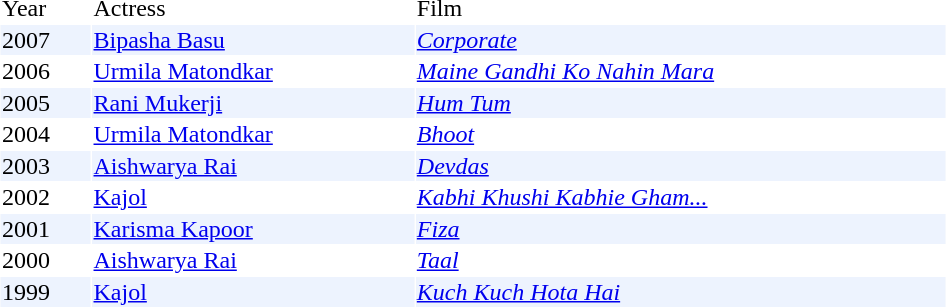<table width="50%" border="0" cellpadding="1" cellspacing="1">
<tr>
<td>Year</td>
<td>Actress</td>
<td>Film</td>
</tr>
<tr bgcolor="#edf3fe">
<td>2007</td>
<td><a href='#'>Bipasha Basu</a></td>
<td><em><a href='#'>Corporate</a></em></td>
</tr>
<tr>
<td>2006</td>
<td><a href='#'>Urmila Matondkar</a></td>
<td><em><a href='#'>Maine Gandhi Ko Nahin Mara</a></em></td>
</tr>
<tr bgcolor="#edf3fe">
<td>2005</td>
<td><a href='#'>Rani Mukerji</a></td>
<td><em><a href='#'>Hum Tum</a></em></td>
</tr>
<tr>
<td>2004</td>
<td><a href='#'>Urmila Matondkar</a></td>
<td><em><a href='#'>Bhoot</a></em></td>
</tr>
<tr bgcolor="#edf3fe">
<td>2003</td>
<td><a href='#'>Aishwarya Rai</a></td>
<td><em><a href='#'>Devdas</a></em></td>
</tr>
<tr>
<td>2002</td>
<td><a href='#'>Kajol</a></td>
<td><em><a href='#'>Kabhi Khushi Kabhie Gham...</a></em></td>
</tr>
<tr bgcolor="#edf3fe">
<td>2001</td>
<td><a href='#'>Karisma Kapoor</a></td>
<td><em><a href='#'>Fiza</a></em></td>
</tr>
<tr>
<td>2000</td>
<td><a href='#'>Aishwarya Rai</a></td>
<td><em><a href='#'>Taal</a></em></td>
</tr>
<tr bgcolor="#edf3fe">
<td>1999</td>
<td><a href='#'>Kajol</a></td>
<td><em><a href='#'>Kuch Kuch Hota Hai</a></em></td>
</tr>
</table>
